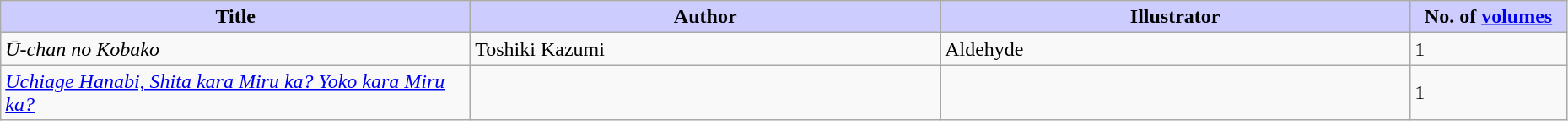<table class="wikitable" style="width: 98%;">
<tr>
<th width=30% style="background:#ccf;">Title</th>
<th width=30% style="background:#ccf;">Author</th>
<th width=30% style="background:#ccf;">Illustrator</th>
<th width=10% style="background:#ccf;">No. of <a href='#'>volumes</a></th>
</tr>
<tr>
<td><em>Ū-chan no Kobako</em></td>
<td>Toshiki Kazumi</td>
<td>Aldehyde</td>
<td>1</td>
</tr>
<tr>
<td><em><a href='#'>Uchiage Hanabi, Shita kara Miru ka? Yoko kara Miru ka?</a></em></td>
<td></td>
<td></td>
<td>1</td>
</tr>
</table>
